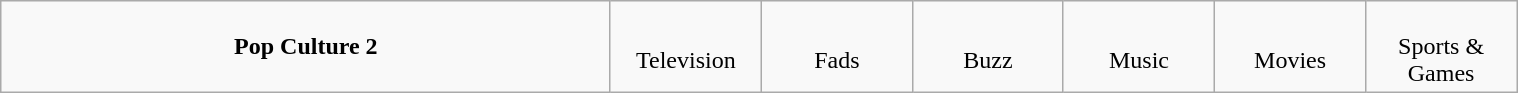<table class="wikitable" style="text-align: center; width: 80%; margin: 1em auto 1em auto;">
<tr>
<td><strong>Pop Culture 2</strong></td>
<td style="width:70pt;"><br>Television</td>
<td style="width:70pt;"><br>Fads</td>
<td style="width:70pt;"><br>Buzz</td>
<td style="width:70pt;"><br>Music</td>
<td style="width:70pt;"><br>Movies</td>
<td style="width:70pt;"><br>Sports & Games</td>
</tr>
</table>
